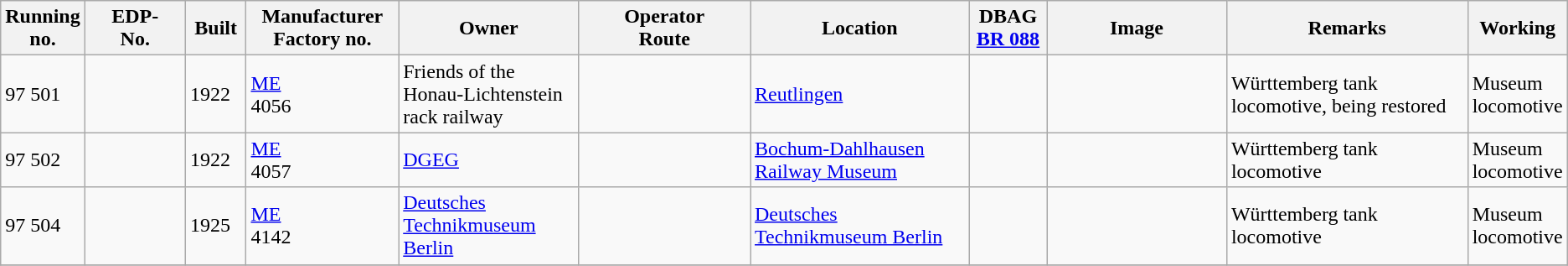<table class="wikitable" style="width="100%"; border:solid 1px #AAAAAA; background:#e3e3e3;">
<tr>
<th width="5%">Running<br>no.</th>
<th width="7%">EDP-<br>No.</th>
<th width="4%">Built</th>
<th width="10%">Manufacturer<br>Factory no.</th>
<th width="12%">Owner</th>
<th width="12%">Operator<br>Route</th>
<th width="15%">Location</th>
<th width="5%">DBAG<br><a href='#'>BR 088</a></th>
<th width="13%">Image</th>
<th width="20%">Remarks</th>
<th width="8%">Working</th>
</tr>
<tr>
<td>97 501</td>
<td></td>
<td>1922</td>
<td><a href='#'>ME</a><br>4056</td>
<td>Friends of the Honau-Lichtenstein rack railway</td>
<td></td>
<td><a href='#'>Reutlingen</a></td>
<td></td>
<td></td>
<td>Württemberg tank locomotive, being restored</td>
<td>Museum locomotive</td>
</tr>
<tr>
<td>97 502</td>
<td></td>
<td>1922</td>
<td><a href='#'>ME</a><br>4057</td>
<td><a href='#'>DGEG</a></td>
<td></td>
<td><a href='#'>Bochum-Dahlhausen Railway Museum</a></td>
<td></td>
<td></td>
<td>Württemberg tank locomotive</td>
<td>Museum locomotive</td>
</tr>
<tr>
<td>97 504</td>
<td></td>
<td>1925</td>
<td><a href='#'>ME</a><br>4142</td>
<td><a href='#'>Deutsches Technikmuseum Berlin</a></td>
<td></td>
<td><a href='#'>Deutsches Technikmuseum Berlin</a></td>
<td></td>
<td></td>
<td>Württemberg tank locomotive</td>
<td>Museum locomotive</td>
</tr>
<tr>
</tr>
</table>
